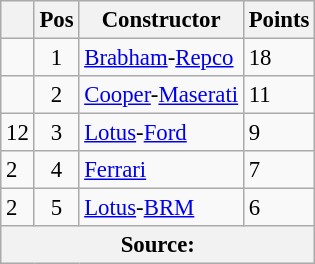<table class="wikitable" style="font-size: 95%;">
<tr>
<th></th>
<th>Pos</th>
<th>Constructor</th>
<th>Points</th>
</tr>
<tr>
<td align="left"></td>
<td align="center">1</td>
<td> <a href='#'>Brabham</a>-<a href='#'>Repco</a></td>
<td align="left">18</td>
</tr>
<tr>
<td align="left"></td>
<td align="center">2</td>
<td> <a href='#'>Cooper</a>-<a href='#'>Maserati</a></td>
<td align="left">11</td>
</tr>
<tr>
<td align="left"> 12</td>
<td align="center">3</td>
<td> <a href='#'>Lotus</a>-<a href='#'>Ford</a></td>
<td align="left">9</td>
</tr>
<tr>
<td align="left"> 2</td>
<td align="center">4</td>
<td> <a href='#'>Ferrari</a></td>
<td align="left">7</td>
</tr>
<tr>
<td align="left"> 2</td>
<td align="center">5</td>
<td> <a href='#'>Lotus</a>-<a href='#'>BRM</a></td>
<td align="left">6</td>
</tr>
<tr>
<th colspan=4>Source: </th>
</tr>
</table>
